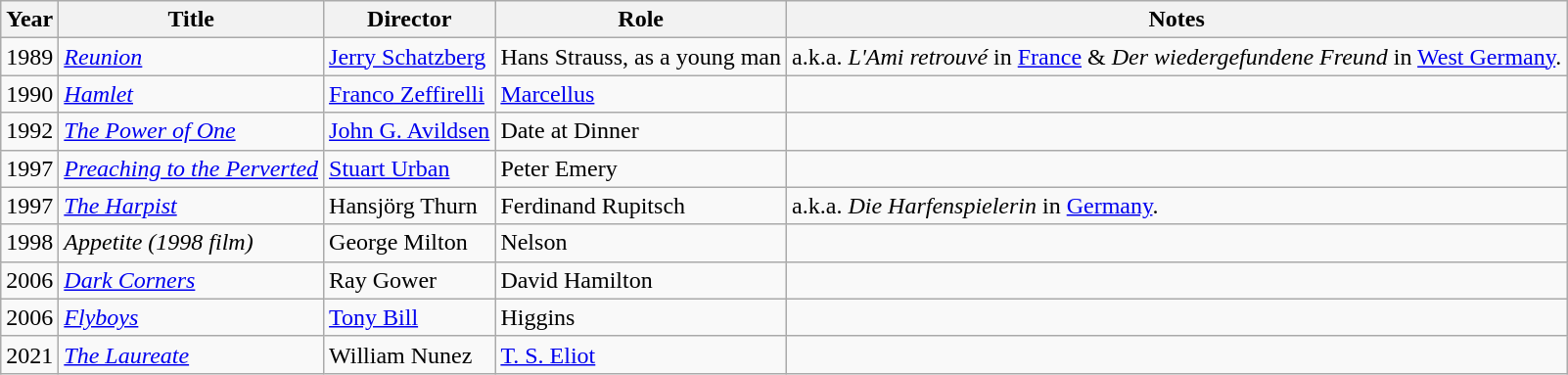<table class="wikitable sortable">
<tr>
<th>Year</th>
<th>Title</th>
<th>Director</th>
<th>Role</th>
<th class="unsortable">Notes</th>
</tr>
<tr>
<td>1989</td>
<td><a href='#'><em>Reunion</em></a></td>
<td><a href='#'>Jerry Schatzberg</a></td>
<td>Hans Strauss, as a young man</td>
<td>a.k.a. <em>L'Ami retrouvé</em> in <a href='#'>France</a> & <em>Der wiedergefundene Freund</em> in <a href='#'>West Germany</a>.</td>
</tr>
<tr>
<td>1990</td>
<td><em><a href='#'>Hamlet</a></em></td>
<td><a href='#'>Franco Zeffirelli</a></td>
<td><a href='#'>Marcellus</a></td>
<td></td>
</tr>
<tr>
<td>1992</td>
<td><em><a href='#'>The Power of One</a></em></td>
<td><a href='#'>John G. Avildsen</a></td>
<td>Date at Dinner</td>
<td></td>
</tr>
<tr>
<td>1997</td>
<td><em><a href='#'>Preaching to the Perverted</a></em></td>
<td><a href='#'>Stuart Urban</a></td>
<td>Peter Emery</td>
<td></td>
</tr>
<tr>
<td>1997</td>
<td><em><a href='#'>The Harpist</a></em></td>
<td>Hansjörg Thurn</td>
<td>Ferdinand Rupitsch</td>
<td> a.k.a. <em>Die Harfenspielerin</em> in <a href='#'>Germany</a>.</td>
</tr>
<tr>
<td>1998</td>
<td><em>Appetite (1998 film)</em></td>
<td>George Milton</td>
<td>Nelson</td>
<td></td>
</tr>
<tr>
<td>2006</td>
<td><em><a href='#'>Dark Corners</a></em></td>
<td>Ray Gower</td>
<td>David Hamilton</td>
<td></td>
</tr>
<tr>
<td>2006</td>
<td><em><a href='#'>Flyboys</a></em></td>
<td><a href='#'>Tony Bill</a></td>
<td>Higgins</td>
<td></td>
</tr>
<tr>
<td>2021</td>
<td><em><a href='#'>The Laureate</a></em></td>
<td>William Nunez</td>
<td><a href='#'>T. S. Eliot</a></td>
<td></td>
</tr>
</table>
